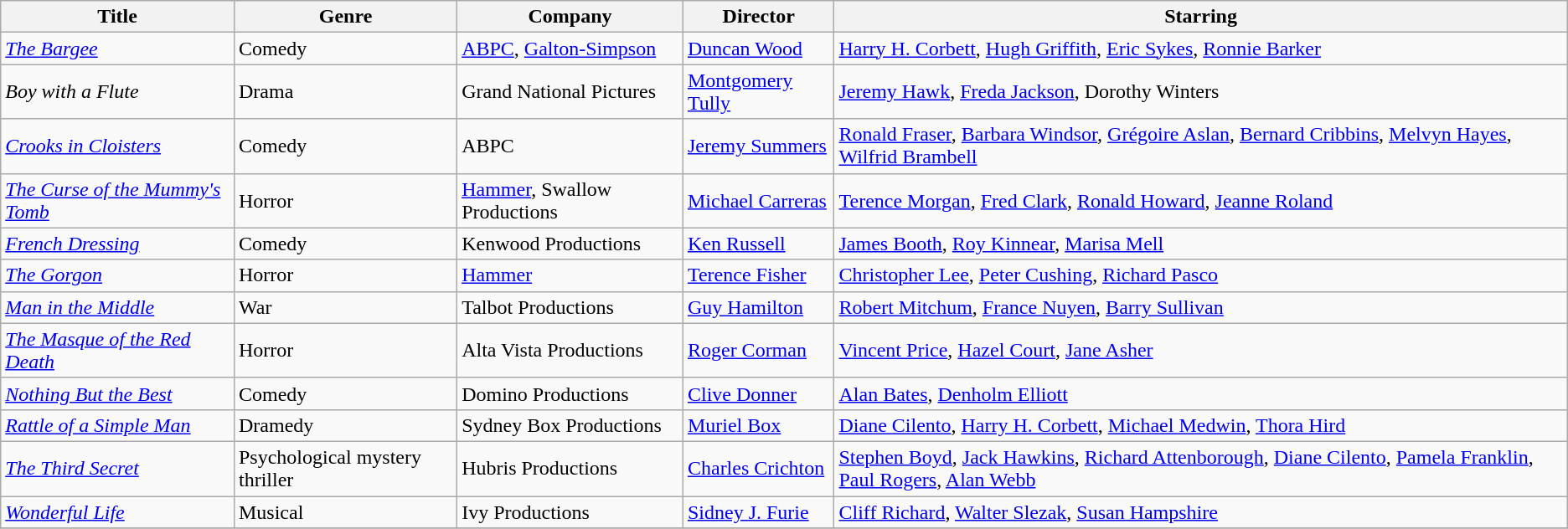<table class="wikitable unsortable">
<tr>
<th>Title</th>
<th>Genre</th>
<th>Company</th>
<th>Director</th>
<th>Starring</th>
</tr>
<tr>
<td><em><a href='#'>The Bargee</a></em></td>
<td>Comedy</td>
<td><a href='#'>ABPC</a>, <a href='#'>Galton-Simpson</a></td>
<td><a href='#'>Duncan Wood</a></td>
<td><a href='#'>Harry H. Corbett</a>, <a href='#'>Hugh Griffith</a>, <a href='#'>Eric Sykes</a>, <a href='#'>Ronnie Barker</a></td>
</tr>
<tr>
<td><em>Boy with a Flute</em></td>
<td>Drama</td>
<td>Grand National Pictures</td>
<td><a href='#'>Montgomery Tully</a></td>
<td><a href='#'>Jeremy Hawk</a>, <a href='#'>Freda Jackson</a>, Dorothy Winters</td>
</tr>
<tr>
<td><em><a href='#'>Crooks in Cloisters</a></em></td>
<td>Comedy</td>
<td>ABPC</td>
<td><a href='#'>Jeremy Summers</a></td>
<td><a href='#'>Ronald Fraser</a>, <a href='#'>Barbara Windsor</a>, <a href='#'>Grégoire Aslan</a>, <a href='#'>Bernard Cribbins</a>, <a href='#'>Melvyn Hayes</a>, <a href='#'>Wilfrid Brambell</a></td>
</tr>
<tr>
<td><em><a href='#'>The Curse of the Mummy's Tomb</a></em></td>
<td>Horror</td>
<td><a href='#'>Hammer</a>, Swallow Productions</td>
<td><a href='#'>Michael Carreras</a></td>
<td><a href='#'>Terence Morgan</a>, <a href='#'>Fred Clark</a>, <a href='#'>Ronald Howard</a>, <a href='#'>Jeanne Roland</a></td>
</tr>
<tr>
<td><em><a href='#'>French Dressing</a></em></td>
<td>Comedy</td>
<td>Kenwood Productions</td>
<td><a href='#'>Ken Russell</a></td>
<td><a href='#'>James Booth</a>, <a href='#'>Roy Kinnear</a>, <a href='#'>Marisa Mell</a></td>
</tr>
<tr>
<td><em><a href='#'>The Gorgon</a></em></td>
<td>Horror</td>
<td><a href='#'>Hammer</a></td>
<td><a href='#'>Terence Fisher</a></td>
<td><a href='#'>Christopher Lee</a>, <a href='#'>Peter Cushing</a>, <a href='#'>Richard Pasco</a></td>
</tr>
<tr>
<td><em><a href='#'>Man in the Middle</a></em></td>
<td>War</td>
<td>Talbot Productions</td>
<td><a href='#'>Guy Hamilton</a></td>
<td><a href='#'>Robert Mitchum</a>, <a href='#'>France Nuyen</a>, <a href='#'>Barry Sullivan</a></td>
</tr>
<tr>
<td><em><a href='#'>The Masque of the Red Death</a></em></td>
<td>Horror</td>
<td>Alta Vista Productions</td>
<td><a href='#'>Roger Corman</a></td>
<td><a href='#'>Vincent Price</a>, <a href='#'>Hazel Court</a>, <a href='#'>Jane Asher</a></td>
</tr>
<tr>
<td><em><a href='#'>Nothing But the Best</a></em></td>
<td>Comedy</td>
<td>Domino Productions</td>
<td><a href='#'>Clive Donner</a></td>
<td><a href='#'>Alan Bates</a>, <a href='#'>Denholm Elliott</a></td>
</tr>
<tr>
<td><em><a href='#'>Rattle of a Simple Man</a></em></td>
<td>Dramedy</td>
<td>Sydney Box Productions</td>
<td><a href='#'>Muriel Box</a></td>
<td><a href='#'>Diane Cilento</a>, <a href='#'>Harry H. Corbett</a>, <a href='#'>Michael Medwin</a>, <a href='#'>Thora Hird</a></td>
</tr>
<tr>
<td><em><a href='#'>The Third Secret</a></em></td>
<td>Psychological mystery thriller</td>
<td>Hubris Productions</td>
<td><a href='#'>Charles Crichton</a></td>
<td><a href='#'>Stephen Boyd</a>, <a href='#'>Jack Hawkins</a>, <a href='#'>Richard Attenborough</a>, <a href='#'>Diane Cilento</a>, <a href='#'>Pamela Franklin</a>, <a href='#'>Paul Rogers</a>, <a href='#'>Alan Webb</a></td>
</tr>
<tr>
<td><em><a href='#'>Wonderful Life</a></em></td>
<td>Musical</td>
<td>Ivy Productions</td>
<td><a href='#'>Sidney J. Furie</a></td>
<td><a href='#'>Cliff Richard</a>, <a href='#'>Walter Slezak</a>, <a href='#'>Susan Hampshire</a></td>
</tr>
<tr>
</tr>
</table>
